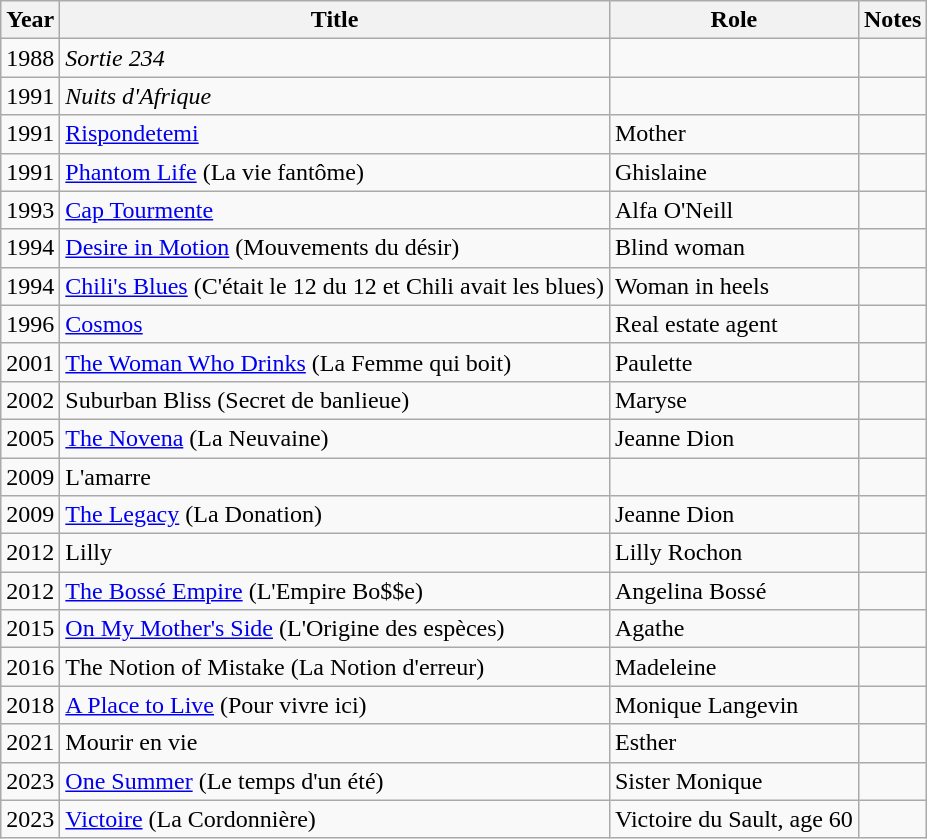<table class="wikitable">
<tr>
<th>Year</th>
<th>Title</th>
<th>Role</th>
<th>Notes</th>
</tr>
<tr>
<td>1988</td>
<td><em>Sortie 234</em></td>
<td></td>
<td></td>
</tr>
<tr>
<td>1991</td>
<td><em>Nuits d'Afrique</td>
<td></td>
<td></td>
</tr>
<tr>
<td>1991</td>
<td></em><a href='#'>Rispondetemi</a><em></td>
<td>Mother</td>
<td></td>
</tr>
<tr>
<td>1991</td>
<td></em><a href='#'>Phantom Life</a> (La vie fantôme)<em></td>
<td>Ghislaine</td>
<td></td>
</tr>
<tr>
<td>1993</td>
<td></em><a href='#'>Cap Tourmente</a><em></td>
<td>Alfa O'Neill</td>
<td></td>
</tr>
<tr>
<td>1994</td>
<td></em><a href='#'>Desire in Motion</a> (Mouvements du désir)<em></td>
<td>Blind woman</td>
<td></td>
</tr>
<tr>
<td>1994</td>
<td></em><a href='#'>Chili's Blues</a> (C'était le 12 du 12 et Chili avait les blues)<em></td>
<td>Woman in heels</td>
<td></td>
</tr>
<tr>
<td>1996</td>
<td></em><a href='#'>Cosmos</a><em></td>
<td>Real estate agent</td>
<td></td>
</tr>
<tr>
<td>2001</td>
<td></em><a href='#'>The Woman Who Drinks</a> (La Femme qui boit)<em></td>
<td>Paulette</td>
<td></td>
</tr>
<tr>
<td>2002</td>
<td></em>Suburban Bliss (Secret de banlieue)<em></td>
<td>Maryse</td>
<td></td>
</tr>
<tr>
<td>2005</td>
<td></em><a href='#'>The Novena</a> (La Neuvaine)<em></td>
<td>Jeanne Dion</td>
<td></td>
</tr>
<tr>
<td>2009</td>
<td></em>L'amarre<em></td>
<td></td>
<td></td>
</tr>
<tr>
<td>2009</td>
<td></em><a href='#'>The Legacy</a> (La Donation)<em></td>
<td>Jeanne Dion</td>
<td></td>
</tr>
<tr>
<td>2012</td>
<td></em>Lilly<em></td>
<td>Lilly Rochon</td>
<td></td>
</tr>
<tr>
<td>2012</td>
<td></em><a href='#'>The Bossé Empire</a> (L'Empire Bo$$e)<em></td>
<td>Angelina Bossé</td>
<td></td>
</tr>
<tr>
<td>2015</td>
<td></em><a href='#'>On My Mother's Side</a> (L'Origine des espèces)<em></td>
<td>Agathe</td>
<td></td>
</tr>
<tr>
<td>2016</td>
<td></em>The Notion of Mistake (La Notion d'erreur)<em></td>
<td>Madeleine</td>
<td></td>
</tr>
<tr>
<td>2018</td>
<td></em><a href='#'>A Place to Live</a> (Pour vivre ici)<em></td>
<td>Monique Langevin</td>
<td></td>
</tr>
<tr>
<td>2021</td>
<td></em>Mourir en vie<em></td>
<td>Esther</td>
<td></td>
</tr>
<tr>
<td>2023</td>
<td></em><a href='#'>One Summer</a> (Le temps d'un été)<em></td>
<td>Sister Monique</td>
<td></td>
</tr>
<tr>
<td>2023</td>
<td></em><a href='#'>Victoire</a> (La Cordonnière)<em></td>
<td>Victoire du Sault, age 60</td>
<td></td>
</tr>
</table>
